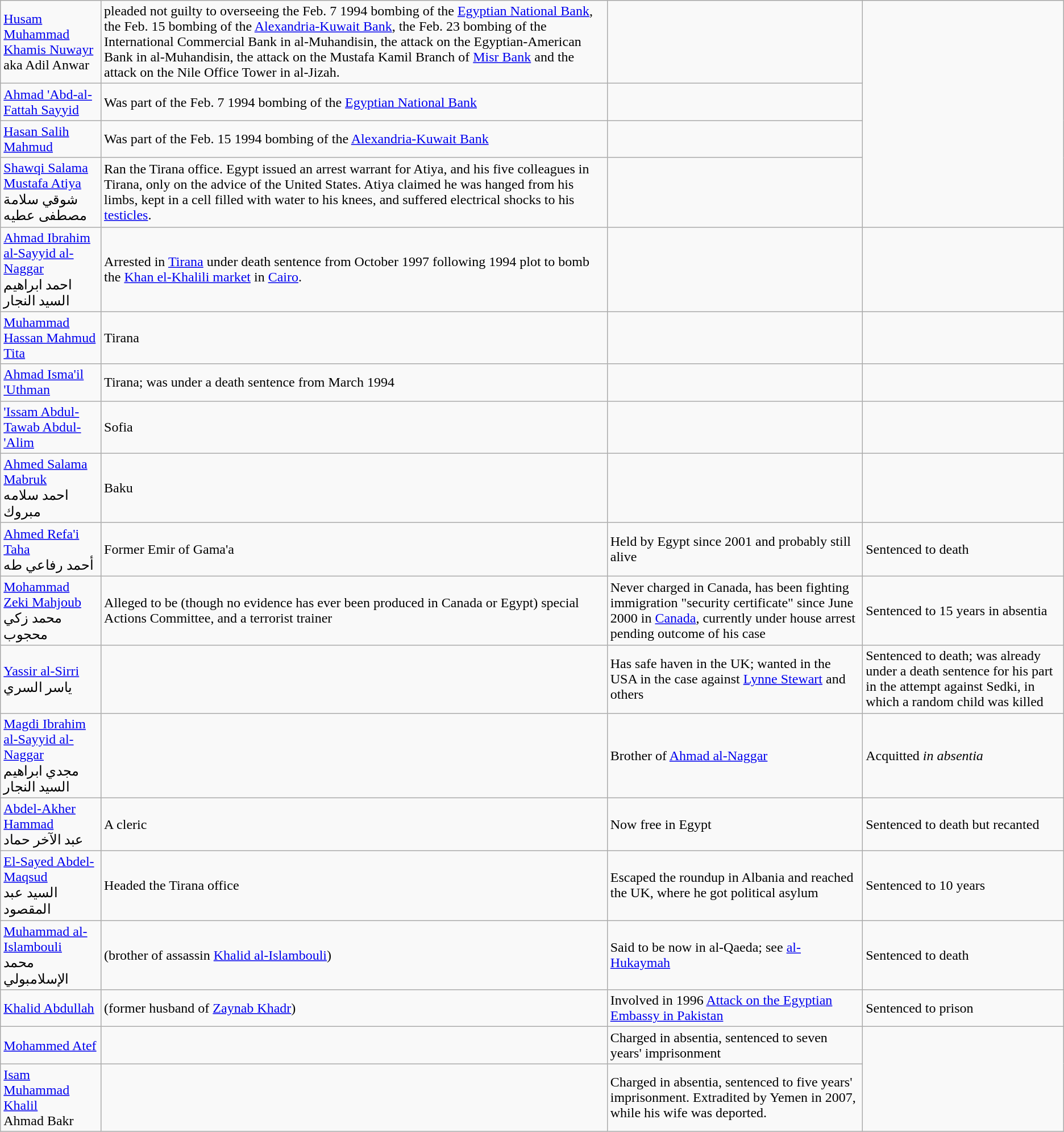<table class="wikitable">
<tr>
<td><a href='#'>Husam Muhammad Khamis Nuwayr</a><br>aka Adil Anwar</td>
<td>pleaded not guilty to overseeing the Feb. 7 1994 bombing of the <a href='#'>Egyptian National Bank</a>, the Feb. 15 bombing of the <a href='#'>Alexandria-Kuwait Bank</a>, the Feb. 23 bombing of the International Commercial Bank in al-Muhandisin, the attack on the Egyptian-American Bank in al-Muhandisin, the attack on the Mustafa Kamil Branch of <a href='#'>Misr Bank</a> and the attack on the Nile Office Tower in al-Jizah.</td>
<td></td>
</tr>
<tr>
<td><a href='#'>Ahmad 'Abd-al-Fattah Sayyid</a></td>
<td>Was part of the Feb. 7 1994 bombing of the <a href='#'>Egyptian National Bank</a></td>
<td></td>
</tr>
<tr>
<td><a href='#'>Hasan Salih Mahmud</a></td>
<td>Was part of the Feb. 15 1994 bombing of the <a href='#'>Alexandria-Kuwait Bank</a></td>
<td></td>
</tr>
<tr>
<td><a href='#'>Shawqi Salama Mustafa Atiya</a><br>شوقي سلامة مصطفى عطيه</td>
<td>Ran the Tirana office. Egypt issued an arrest warrant for Atiya, and his five colleagues in Tirana, only on the advice of the United States. Atiya claimed he was hanged from his limbs, kept in a cell filled with water to his knees, and suffered electrical shocks to his <a href='#'>testicles</a>.</td>
<td></td>
</tr>
<tr>
<td><a href='#'>Ahmad Ibrahim al-Sayyid al-Naggar</a><br>احمد ابراهيم السيد النجار</td>
<td>Arrested in <a href='#'>Tirana</a> under death sentence from October 1997 following 1994 plot to bomb the <a href='#'>Khan el-Khalili market</a> in <a href='#'>Cairo</a>.</td>
<td></td>
<td></td>
</tr>
<tr>
<td><a href='#'>Muhammad Hassan Mahmud Tita</a></td>
<td>Tirana</td>
<td></td>
<td></td>
</tr>
<tr>
<td><a href='#'>Ahmad Isma'il 'Uthman</a></td>
<td>Tirana; was under a death sentence from March 1994</td>
<td></td>
<td></td>
</tr>
<tr>
<td><a href='#'>'Issam Abdul-Tawab Abdul-'Alim</a></td>
<td>Sofia</td>
<td></td>
<td></td>
</tr>
<tr>
<td><a href='#'>Ahmed Salama Mabruk</a><br>احمد سلامه مبروك</td>
<td>Baku</td>
<td></td>
<td></td>
</tr>
<tr>
<td><a href='#'>Ahmed Refa'i Taha</a><br>أحمد رفاعي طه</td>
<td>Former Emir of Gama'a</td>
<td>Held by Egypt since 2001 and probably still alive</td>
<td>Sentenced to death</td>
</tr>
<tr>
<td><a href='#'>Mohammad Zeki Mahjoub</a><br>محمد زكي محجوب</td>
<td>Alleged to be (though no evidence has ever been produced in Canada or Egypt) special Actions Committee, and a terrorist trainer</td>
<td>Never charged in Canada, has been fighting immigration "security certificate" since June 2000 in <a href='#'>Canada</a>, currently under house arrest pending outcome of his case</td>
<td>Sentenced to 15 years in absentia </td>
</tr>
<tr>
<td><a href='#'>Yassir al-Sirri</a><br>ياسر السري</td>
<td></td>
<td>Has safe haven in the UK; wanted in the USA in the case against <a href='#'>Lynne Stewart</a> and others</td>
<td>Sentenced to death; was already under a death sentence for his part in the attempt against Sedki, in which a random child was killed</td>
</tr>
<tr>
<td><a href='#'>Magdi Ibrahim al-Sayyid al-Naggar</a><br>مجدي ابراهيم السيد النجار</td>
<td></td>
<td>Brother of <a href='#'>Ahmad al-Naggar</a><br></td>
<td>Acquitted <em>in absentia</em></td>
</tr>
<tr>
<td><a href='#'>Abdel-Akher Hammad</a><br>عبد الآخر حماد</td>
<td>A cleric</td>
<td>Now free in Egypt</td>
<td>Sentenced to death but recanted</td>
</tr>
<tr>
<td><a href='#'>El-Sayed Abdel-Maqsud</a><br>السيد عبد المقصود</td>
<td>Headed the Tirana office</td>
<td>Escaped the roundup in Albania and reached the UK, where he got political asylum</td>
<td>Sentenced to 10 years</td>
</tr>
<tr>
<td><a href='#'>Muhammad al-Islambouli</a><br>محمد الإسلامبولي</td>
<td>(brother of assassin <a href='#'>Khalid al-Islambouli</a>)</td>
<td>Said to be now in al-Qaeda; see <a href='#'>al-Hukaymah</a></td>
<td>Sentenced to death</td>
</tr>
<tr>
<td><a href='#'>Khalid Abdullah</a><br></td>
<td>(former husband of <a href='#'>Zaynab Khadr</a>)</td>
<td>Involved in 1996 <a href='#'>Attack on the Egyptian Embassy in Pakistan</a></td>
<td>Sentenced to prison</td>
</tr>
<tr>
<td><a href='#'>Mohammed Atef</a><br></td>
<td></td>
<td>Charged in absentia, sentenced to seven years' imprisonment</td>
</tr>
<tr>
<td><a href='#'>Isam Muhammad Khalil</a><br>Ahmad Bakr</td>
<td></td>
<td>Charged in absentia, sentenced to five years' imprisonment. Extradited by Yemen in 2007, while his wife was deported.</td>
</tr>
</table>
